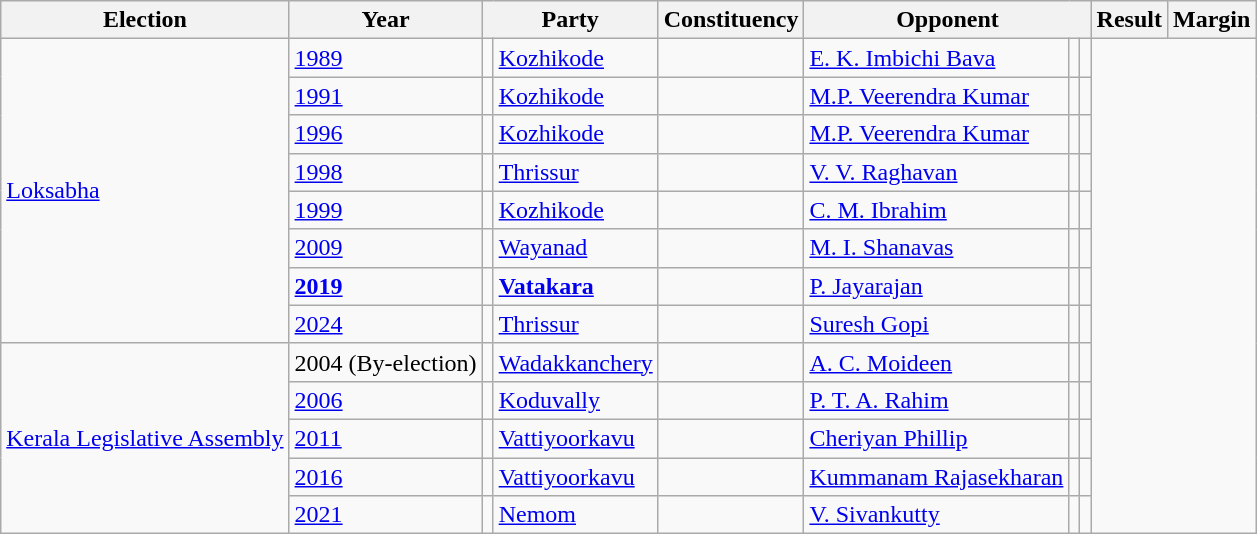<table class="sortable wikitable">
<tr>
<th>Election</th>
<th>Year</th>
<th colspan = "2">Party</th>
<th>Constituency</th>
<th colspan = "3">Opponent</th>
<th>Result</th>
<th>Margin</th>
</tr>
<tr>
<td rowspan = "8"><a href='#'>Loksabha</a></td>
<td><a href='#'>1989</a></td>
<td></td>
<td><a href='#'>Kozhikode</a></td>
<td></td>
<td><a href='#'>E. K. Imbichi Bava</a></td>
<td></td>
<td></td>
</tr>
<tr>
<td><a href='#'>1991</a></td>
<td></td>
<td><a href='#'>Kozhikode</a></td>
<td></td>
<td><a href='#'>M.P. Veerendra Kumar</a></td>
<td></td>
<td></td>
</tr>
<tr>
<td><a href='#'>1996</a></td>
<td></td>
<td><a href='#'>Kozhikode</a></td>
<td></td>
<td><a href='#'>M.P. Veerendra Kumar</a></td>
<td></td>
<td></td>
</tr>
<tr>
<td><a href='#'>1998</a></td>
<td></td>
<td><a href='#'>Thrissur</a></td>
<td></td>
<td><a href='#'>V. V. Raghavan</a></td>
<td></td>
<td></td>
</tr>
<tr>
<td><a href='#'>1999</a></td>
<td></td>
<td><a href='#'>Kozhikode</a></td>
<td></td>
<td><a href='#'>C. M. Ibrahim</a></td>
<td></td>
<td></td>
</tr>
<tr>
<td><a href='#'>2009</a></td>
<td></td>
<td><a href='#'>Wayanad</a></td>
<td></td>
<td><a href='#'>M. I. Shanavas</a></td>
<td></td>
<td></td>
</tr>
<tr>
<td><a href='#'><strong>2019</strong></a></td>
<td></td>
<td><a href='#'><strong>Vatakara</strong></a></td>
<td></td>
<td><a href='#'>P. Jayarajan</a></td>
<td></td>
<td></td>
</tr>
<tr>
<td><a href='#'>2024</a></td>
<td></td>
<td><a href='#'>Thrissur</a></td>
<td></td>
<td><a href='#'>Suresh Gopi</a></td>
<td></td>
<td></td>
</tr>
<tr>
<td rowspan = "5"><a href='#'>Kerala Legislative Assembly</a></td>
<td>2004 (By-election)</td>
<td></td>
<td><a href='#'>Wadakkanchery</a></td>
<td></td>
<td><a href='#'>A. C. Moideen</a></td>
<td></td>
<td></td>
</tr>
<tr>
<td><a href='#'>2006</a></td>
<td></td>
<td><a href='#'>Koduvally</a></td>
<td></td>
<td><a href='#'>P. T. A. Rahim</a></td>
<td></td>
<td></td>
</tr>
<tr>
<td><a href='#'>2011</a></td>
<td></td>
<td><a href='#'>Vattiyoorkavu</a></td>
<td></td>
<td><a href='#'>Cheriyan Phillip</a></td>
<td></td>
<td></td>
</tr>
<tr>
<td><a href='#'>2016</a></td>
<td></td>
<td><a href='#'>Vattiyoorkavu</a></td>
<td></td>
<td><a href='#'>Kummanam Rajasekharan</a></td>
<td></td>
<td></td>
</tr>
<tr>
<td><a href='#'>2021</a></td>
<td></td>
<td><a href='#'>Nemom</a></td>
<td></td>
<td><a href='#'>V. Sivankutty</a></td>
<td></td>
<td></td>
</tr>
</table>
